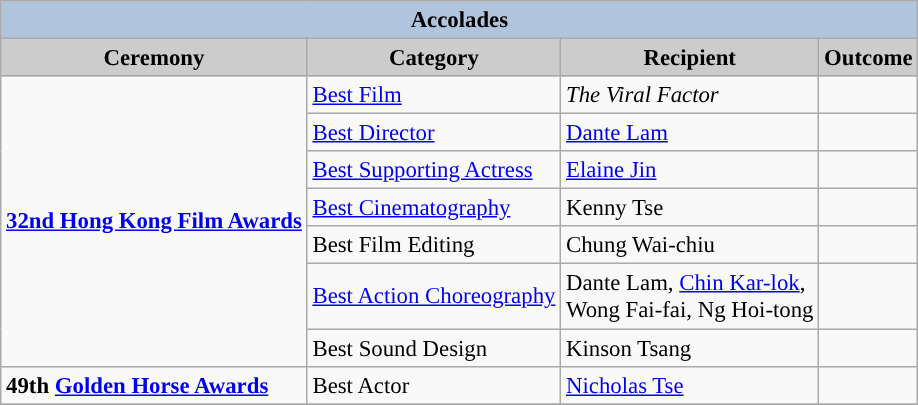<table class="wikitable" style="font-size:95%">
<tr style="background:#ccc; text-align:center;">
<th colspan="4" style="background: LightSteelBlue;">Accolades</th>
</tr>
<tr style="background:#ccc; text-align:center;">
<th style="background:#ccc">Ceremony</th>
<th style="background:#ccc">Category</th>
<th style="background:#ccc">Recipient</th>
<th style="background:#ccc">Outcome</th>
</tr>
<tr>
<td rowspan=7><strong><a href='#'>32nd Hong Kong Film Awards</a></strong></td>
<td><a href='#'>Best Film</a></td>
<td><em>The Viral Factor</em></td>
<td></td>
</tr>
<tr>
<td><a href='#'>Best Director</a></td>
<td><a href='#'>Dante Lam</a></td>
<td></td>
</tr>
<tr>
<td><a href='#'>Best Supporting Actress</a></td>
<td><a href='#'>Elaine Jin</a></td>
<td></td>
</tr>
<tr>
<td><a href='#'>Best Cinematography</a></td>
<td>Kenny Tse</td>
<td></td>
</tr>
<tr>
<td>Best Film Editing</td>
<td>Chung Wai-chiu</td>
<td></td>
</tr>
<tr>
<td><a href='#'>Best Action Choreography</a></td>
<td>Dante Lam, <a href='#'>Chin Kar-lok</a>,<br>Wong Fai-fai, Ng Hoi-tong</td>
<td></td>
</tr>
<tr>
<td>Best Sound Design</td>
<td>Kinson Tsang</td>
<td></td>
</tr>
<tr>
<td><strong>49th <a href='#'>Golden Horse Awards</a></strong></td>
<td>Best Actor</td>
<td><a href='#'>Nicholas Tse</a></td>
<td></td>
</tr>
<tr>
</tr>
</table>
